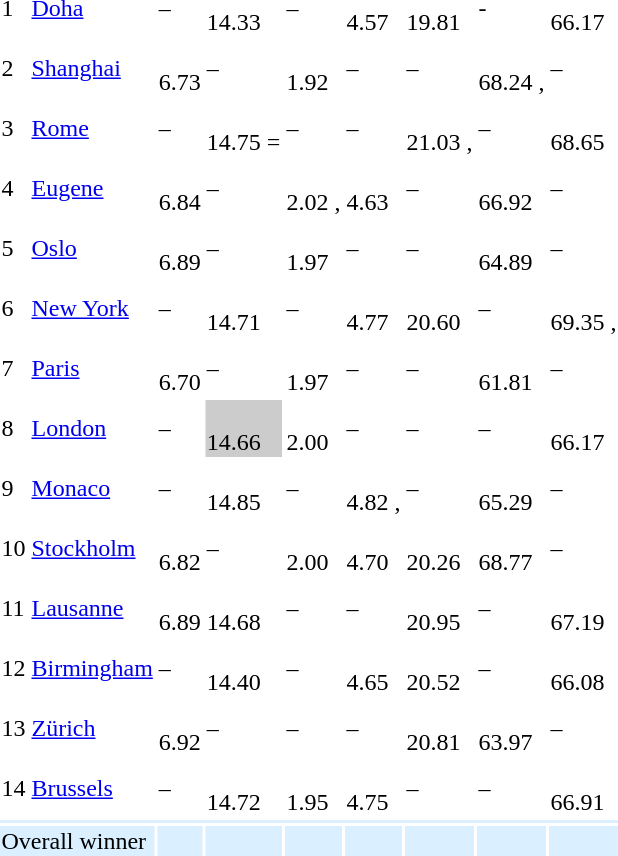<table>
<tr>
<td>1</td>
<td align=left><a href='#'>Doha</a></td>
<td>–</td>
<td><br>14.33</td>
<td>–</td>
<td><br>4.57 </td>
<td><br>19.81 </td>
<td>-</td>
<td><br>66.17</td>
</tr>
<tr>
<td>2</td>
<td align=left><a href='#'>Shanghai</a></td>
<td><br>6.73 </td>
<td>–</td>
<td><br>1.92</td>
<td>–</td>
<td>–</td>
<td><br>68.24 , </td>
<td>–</td>
</tr>
<tr>
<td>3</td>
<td align=left><a href='#'>Rome</a></td>
<td>–</td>
<td><br> 14.75 =</td>
<td>–</td>
<td>–</td>
<td><br> 21.03 , </td>
<td>–</td>
<td><br> 68.65 </td>
</tr>
<tr>
<td>4</td>
<td align=left><a href='#'>Eugene</a></td>
<td><br> 6.84 </td>
<td>–</td>
<td><br> 2.02 , </td>
<td><br>4.63 </td>
<td>–</td>
<td><br>66.92 </td>
<td>–</td>
</tr>
<tr>
<td>5</td>
<td align=left><a href='#'>Oslo</a></td>
<td><br> 6.89</td>
<td>–</td>
<td><br> 1.97</td>
<td>–</td>
<td>–</td>
<td><br> 64.89</td>
<td>–</td>
</tr>
<tr>
<td>6</td>
<td align=left><a href='#'>New York</a></td>
<td>–</td>
<td><br> 14.71 </td>
<td>–</td>
<td><br> 4.77 </td>
<td><br> 20.60 </td>
<td>–</td>
<td><br> 69.35 , </td>
</tr>
<tr>
<td>7</td>
<td align=left><a href='#'>Paris</a></td>
<td><br>6.70</td>
<td>–</td>
<td><br>1.97</td>
<td>–</td>
<td>–</td>
<td><br>61.81</td>
<td>–</td>
</tr>
<tr>
<td>8</td>
<td align=left><a href='#'>London</a></td>
<td>–</td>
<td style="background:#ccc;"><br>14.66</td>
<td><br>2.00</td>
<td>–</td>
<td>–</td>
<td>–</td>
<td><br>66.17 </td>
</tr>
<tr>
<td>9</td>
<td align=left><a href='#'>Monaco</a></td>
<td>–</td>
<td><br>14.85</td>
<td>–</td>
<td><br>4.82 , </td>
<td>–</td>
<td><br>65.29</td>
<td>–</td>
</tr>
<tr>
<td>10</td>
<td align=left><a href='#'>Stockholm</a></td>
<td><br>6.82</td>
<td>–</td>
<td><br>2.00</td>
<td><br>4.70</td>
<td><br>20.26</td>
<td><br>68.77</td>
<td>–</td>
</tr>
<tr>
<td>11</td>
<td align=left><a href='#'>Lausanne</a></td>
<td><br>6.89</td>
<td><br>14.68</td>
<td>–</td>
<td>–</td>
<td><br>20.95 </td>
<td>–</td>
<td><br>67.19</td>
</tr>
<tr>
<td>12</td>
<td align=left><a href='#'>Birmingham</a></td>
<td>–</td>
<td><br> 14.40</td>
<td>–</td>
<td><br>4.65</td>
<td><br>20.52</td>
<td>–</td>
<td><br>66.08 </td>
</tr>
<tr>
<td>13</td>
<td align=left><a href='#'>Zürich</a></td>
<td><br>6.92</td>
<td>–</td>
<td>–</td>
<td>–</td>
<td><br> 20.81 </td>
<td><br>63.97</td>
<td>–</td>
</tr>
<tr>
<td>14</td>
<td align=left><a href='#'>Brussels</a></td>
<td>–</td>
<td><br>14.72</td>
<td><br>1.95</td>
<td><br>4.75</td>
<td>–</td>
<td>–</td>
<td><br>66.91</td>
</tr>
<tr>
<td colspan="9" style="background:#daefff;"></td>
</tr>
<tr style="background:#daefff;">
<td colspan="2">Overall winner</td>
<td></td>
<td></td>
<td></td>
<td></td>
<td></td>
<td></td>
<td></td>
</tr>
</table>
